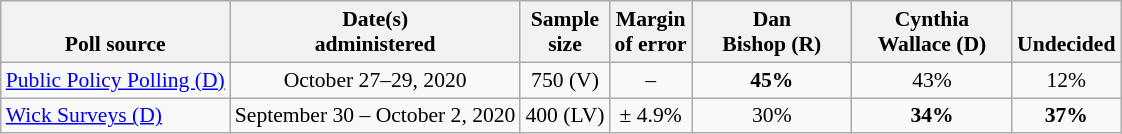<table class="wikitable" style="font-size:90%;text-align:center;">
<tr valign=bottom>
<th>Poll source</th>
<th>Date(s)<br>administered</th>
<th>Sample<br>size</th>
<th>Margin<br>of error</th>
<th style="width:100px;">Dan<br>Bishop (R)</th>
<th style="width:100px;">Cynthia<br>Wallace (D)</th>
<th>Undecided</th>
</tr>
<tr>
<td style="text-align:left;"><a href='#'>Public Policy Polling (D)</a></td>
<td>October 27–29, 2020</td>
<td>750 (V)</td>
<td>–</td>
<td><strong>45%</strong></td>
<td>43%</td>
<td>12%</td>
</tr>
<tr>
<td style="text-align:left;"><a href='#'>Wick Surveys (D)</a></td>
<td>September 30 – October 2, 2020</td>
<td>400 (LV)</td>
<td>± 4.9%</td>
<td>30%</td>
<td><strong>34%</strong></td>
<td><strong>37%</strong></td>
</tr>
</table>
